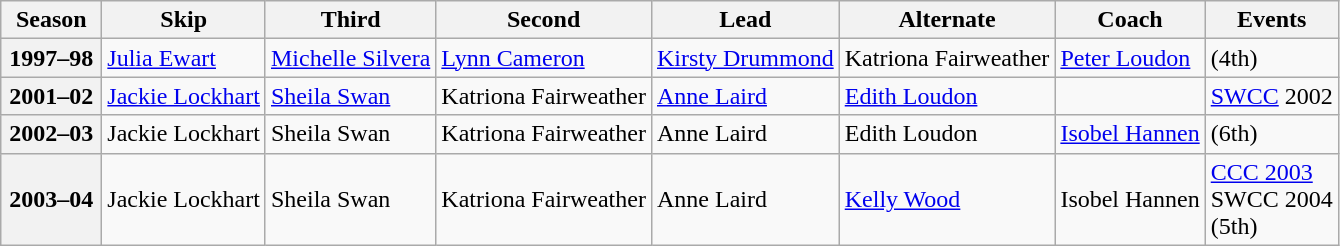<table class="wikitable">
<tr>
<th scope="col" width=60>Season</th>
<th scope="col">Skip</th>
<th scope="col">Third</th>
<th scope="col">Second</th>
<th scope="col">Lead</th>
<th scope="col">Alternate</th>
<th scope="col">Coach</th>
<th scope="col">Events</th>
</tr>
<tr>
<th scope="row">1997–98</th>
<td><a href='#'>Julia Ewart</a></td>
<td><a href='#'>Michelle Silvera</a></td>
<td><a href='#'>Lynn Cameron</a></td>
<td><a href='#'>Kirsty Drummond</a></td>
<td>Katriona Fairweather</td>
<td><a href='#'>Peter Loudon</a></td>
<td> (4th)</td>
</tr>
<tr>
<th scope="row">2001–02</th>
<td><a href='#'>Jackie Lockhart</a></td>
<td><a href='#'>Sheila Swan</a></td>
<td>Katriona Fairweather</td>
<td><a href='#'>Anne Laird</a></td>
<td><a href='#'>Edith Loudon</a></td>
<td></td>
<td><a href='#'>SWCC</a> 2002 <br> </td>
</tr>
<tr>
<th scope="row">2002–03</th>
<td>Jackie Lockhart</td>
<td>Sheila Swan</td>
<td>Katriona Fairweather</td>
<td>Anne Laird</td>
<td>Edith Loudon</td>
<td><a href='#'>Isobel Hannen</a></td>
<td> (6th)</td>
</tr>
<tr>
<th scope="row">2003–04</th>
<td>Jackie Lockhart</td>
<td>Sheila Swan</td>
<td>Katriona Fairweather</td>
<td>Anne Laird</td>
<td><a href='#'>Kelly Wood</a></td>
<td>Isobel Hannen</td>
<td><a href='#'>CCC 2003</a> <br>SWCC 2004 <br> (5th)</td>
</tr>
</table>
